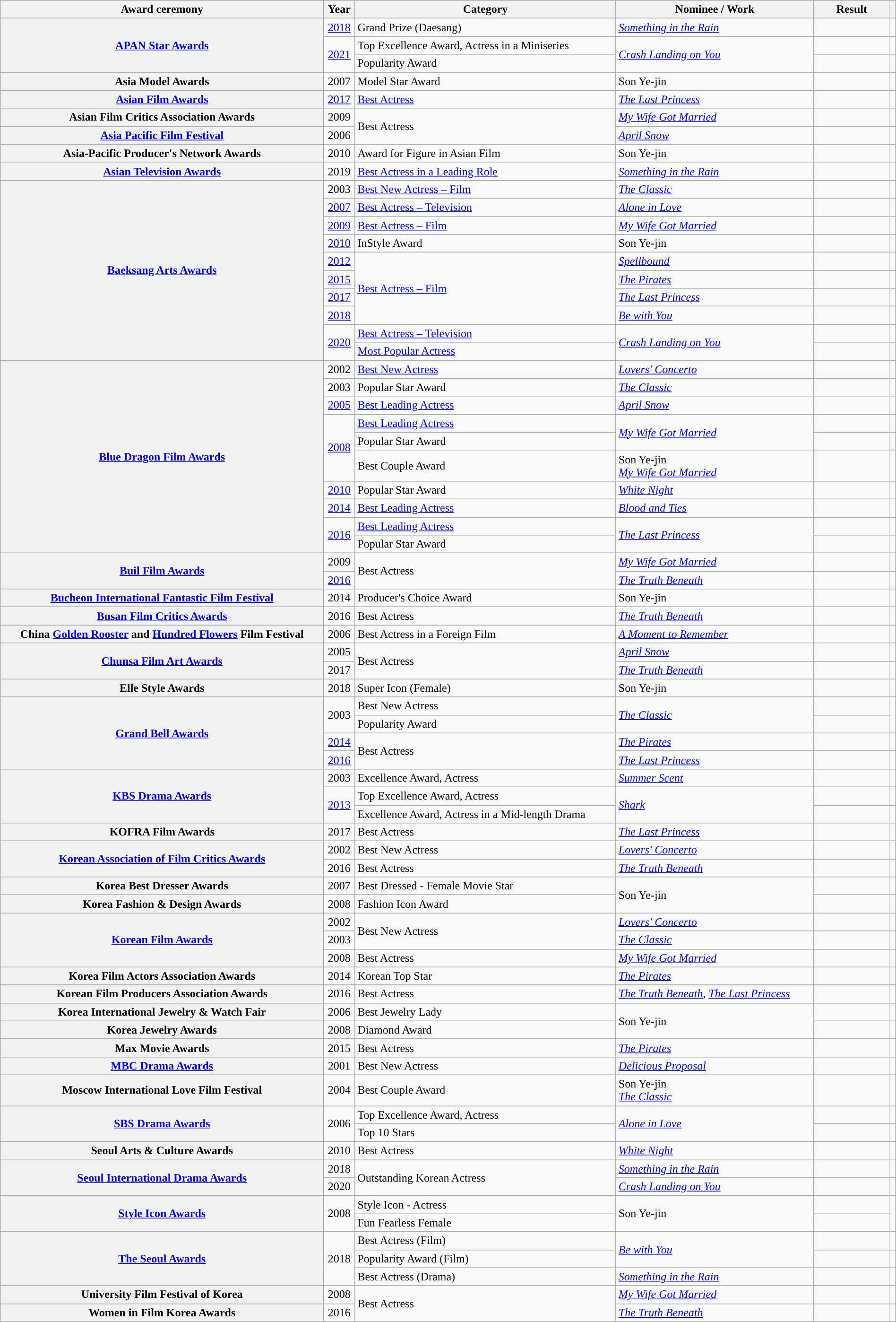<table class="wikitable plainrowheaders sortable" style="width:100%">
<tr>
<th scope="col">Award ceremony</th>
<th scope="col">Year</th>
<th scope="col">Category</th>
<th scope="col">Nominee / Work</th>
<th scope="col" width=8.5%>Result</th>
<th scope="col" class="unsortable"></th>
</tr>
<tr>
<th scope="row"  rowspan="3"><a href='#'>APAN Star Awards</a></th>
<td style="text-align:center"><a href='#'>2018</a></td>
<td>Grand Prize (Daesang)</td>
<td><em><a href='#'>Something in the Rain</a></em></td>
<td></td>
<td style="text-align:center"></td>
</tr>
<tr>
<td rowspan="2" style="text-align:center"><a href='#'>2021</a></td>
<td>Top Excellence Award, Actress in a Miniseries</td>
<td rowspan="2"><em><a href='#'>Crash Landing on You</a></em></td>
<td></td>
<td style="text-align:center"></td>
</tr>
<tr>
<td>Popularity Award</td>
<td></td>
<td style="text-align:center"></td>
</tr>
<tr>
<th scope="row">Asia Model Awards</th>
<td style="text-align:center">2007</td>
<td>Model Star Award</td>
<td>Son Ye-jin</td>
<td></td>
<td style="text-align:center"></td>
</tr>
<tr>
<th scope="row"><a href='#'>Asian Film Awards</a></th>
<td style="text-align:center"><a href='#'>2017</a></td>
<td><a href='#'>Best Actress</a></td>
<td><em><a href='#'>The Last Princess</a></em></td>
<td></td>
<td style="text-align:center"></td>
</tr>
<tr>
<th scope="row">Asian Film Critics Association Awards</th>
<td style="text-align:center">2009</td>
<td rowspan="2">Best Actress</td>
<td><em><a href='#'>My Wife Got Married</a></em></td>
<td></td>
<td style="text-align:center"></td>
</tr>
<tr>
<th scope="row"><a href='#'>Asia Pacific Film Festival</a></th>
<td style="text-align:center">2006</td>
<td><em><a href='#'>April Snow</a></em></td>
<td></td>
<td style="text-align:center"></td>
</tr>
<tr>
<th scope="row">Asia-Pacific Producer's Network Awards</th>
<td style="text-align:center">2010</td>
<td>Award for Figure in Asian Film</td>
<td>Son Ye-jin</td>
<td></td>
<td style="text-align:center"></td>
</tr>
<tr>
<th scope="row"><a href='#'>Asian Television Awards</a></th>
<td style="text-align:center">2019</td>
<td><a href='#'>Best Actress in a Leading Role</a></td>
<td><em><a href='#'>Something in the Rain</a></em></td>
<td></td>
<td style="text-align:center"></td>
</tr>
<tr>
<th scope="row"  rowspan="10"><a href='#'>Baeksang Arts Awards</a></th>
<td style="text-align:center">2003</td>
<td><a href='#'>Best New Actress – Film</a></td>
<td><em><a href='#'>The Classic</a></em></td>
<td></td>
<td style="text-align:center"></td>
</tr>
<tr>
<td style="text-align:center"><a href='#'>2007</a></td>
<td><a href='#'>Best Actress – Television</a></td>
<td><em><a href='#'>Alone in Love</a></em></td>
<td></td>
<td style="text-align:center"></td>
</tr>
<tr>
<td style="text-align:center"><a href='#'>2009</a></td>
<td><a href='#'>Best Actress – Film</a></td>
<td><em><a href='#'>My Wife Got Married</a></em></td>
<td></td>
<td style="text-align:center"></td>
</tr>
<tr>
<td style="text-align:center"><a href='#'>2010</a></td>
<td>InStyle Award</td>
<td>Son Ye-jin</td>
<td></td>
<td style="text-align:center"></td>
</tr>
<tr>
<td style="text-align:center"><a href='#'>2012</a></td>
<td rowspan="4"><a href='#'>Best Actress – Film</a></td>
<td><em><a href='#'>Spellbound</a></em></td>
<td></td>
<td style="text-align:center"></td>
</tr>
<tr>
<td style="text-align:center"><a href='#'>2015</a></td>
<td><em><a href='#'>The Pirates</a></em></td>
<td></td>
<td style="text-align:center"></td>
</tr>
<tr>
<td style="text-align:center"><a href='#'>2017</a></td>
<td><em><a href='#'>The Last Princess</a></em></td>
<td></td>
<td style="text-align:center"></td>
</tr>
<tr>
<td style="text-align:center"><a href='#'>2018</a></td>
<td><em><a href='#'>Be with You</a></em></td>
<td></td>
<td style="text-align:center"></td>
</tr>
<tr>
<td rowspan="2" style="text-align:center"><a href='#'>2020</a></td>
<td><a href='#'>Best Actress – Television</a></td>
<td rowspan="2"><em><a href='#'>Crash Landing on You</a></em></td>
<td></td>
<td style="text-align:center"></td>
</tr>
<tr>
<td><a href='#'>Most Popular Actress</a></td>
<td></td>
<td style="text-align:center"></td>
</tr>
<tr>
<th scope="row"  rowspan="10"><a href='#'>Blue Dragon Film Awards</a></th>
<td style="text-align:center">2002</td>
<td><a href='#'>Best New Actress</a></td>
<td><em><a href='#'>Lovers' Concerto</a></em></td>
<td></td>
<td style="text-align:center"></td>
</tr>
<tr>
<td style="text-align:center">2003</td>
<td>Popular Star Award</td>
<td><em><a href='#'>The Classic</a></em></td>
<td></td>
<td style="text-align:center"></td>
</tr>
<tr>
<td style="text-align:center"><a href='#'>2005</a></td>
<td><a href='#'>Best Leading Actress</a></td>
<td><em><a href='#'>April Snow</a></em></td>
<td></td>
<td style="text-align:center"></td>
</tr>
<tr>
<td rowspan="3" style="text-align:center"><a href='#'>2008</a></td>
<td><a href='#'>Best Leading Actress</a></td>
<td rowspan="2"><em><a href='#'>My Wife Got Married</a></em></td>
<td></td>
<td style="text-align:center"></td>
</tr>
<tr>
<td>Popular Star Award</td>
<td></td>
<td style="text-align:center"></td>
</tr>
<tr>
<td>Best Couple Award</td>
<td>Son Ye-jin <br><em><a href='#'>My Wife Got Married</a></em></td>
<td></td>
<td style="text-align:center"></td>
</tr>
<tr>
<td style="text-align:center"><a href='#'>2010</a></td>
<td>Popular Star Award</td>
<td><em><a href='#'>White Night</a></em></td>
<td></td>
<td style="text-align:center"></td>
</tr>
<tr>
<td style="text-align:center"><a href='#'>2014</a></td>
<td><a href='#'>Best Leading Actress</a></td>
<td><em><a href='#'>Blood and Ties</a></em></td>
<td></td>
<td style="text-align:center"></td>
</tr>
<tr>
<td rowspan="2" style="text-align:center"><a href='#'>2016</a></td>
<td><a href='#'>Best Leading Actress</a></td>
<td rowspan="2"><em><a href='#'>The Last Princess</a></em></td>
<td></td>
<td style="text-align:center"></td>
</tr>
<tr>
<td>Popular Star Award</td>
<td></td>
<td style="text-align:center"></td>
</tr>
<tr>
<th scope="row"  rowspan="2"><a href='#'>Buil Film Awards</a></th>
<td style="text-align:center">2009</td>
<td rowspan="2">Best Actress</td>
<td><em><a href='#'>My Wife Got Married</a></em></td>
<td></td>
<td style="text-align:center"></td>
</tr>
<tr>
<td style="text-align:center"><a href='#'>2016</a></td>
<td><em><a href='#'>The Truth Beneath</a></em></td>
<td></td>
<td style="text-align:center"></td>
</tr>
<tr>
<th scope="row"><a href='#'>Bucheon International Fantastic Film Festival</a></th>
<td style="text-align:center">2014</td>
<td>Producer's Choice Award</td>
<td>Son Ye-jin</td>
<td></td>
<td style="text-align:center"></td>
</tr>
<tr>
<th scope="row"><a href='#'>Busan Film Critics Awards</a></th>
<td style="text-align:center">2016</td>
<td>Best Actress</td>
<td><em><a href='#'>The Truth Beneath</a></em></td>
<td></td>
<td style="text-align:center"></td>
</tr>
<tr>
<th scope="row">China <a href='#'>Golden Rooster</a> and <a href='#'>Hundred Flowers</a> Film Festival</th>
<td style="text-align:center">2006</td>
<td>Best Actress in a Foreign Film</td>
<td><em><a href='#'>A Moment to Remember</a></em></td>
<td></td>
<td style="text-align:center"></td>
</tr>
<tr>
<th scope="row"  rowspan="2"><a href='#'>Chunsa Film Art Awards</a></th>
<td style="text-align:center">2005</td>
<td rowspan="2">Best Actress</td>
<td><em><a href='#'>April Snow</a></em></td>
<td></td>
<td style="text-align:center"></td>
</tr>
<tr>
<td style="text-align:center">2017</td>
<td><em><a href='#'>The Truth Beneath</a></em></td>
<td></td>
<td style="text-align:center"></td>
</tr>
<tr>
<th scope="row">Elle Style Awards</th>
<td style="text-align:center">2018</td>
<td>Super Icon (Female)</td>
<td>Son Ye-jin</td>
<td></td>
<td style="text-align:center"></td>
</tr>
<tr>
<th scope="row"  rowspan="4"><a href='#'>Grand Bell Awards</a></th>
<td rowspan="2" style="text-align:center">2003</td>
<td>Best New Actress</td>
<td rowspan="2"><em><a href='#'>The Classic</a></em></td>
<td></td>
<td rowspan="2" style="text-align:center"></td>
</tr>
<tr>
<td>Popularity Award</td>
<td></td>
</tr>
<tr>
<td style="text-align:center"><a href='#'>2014</a></td>
<td rowspan="2">Best Actress</td>
<td><em><a href='#'>The Pirates</a></em></td>
<td></td>
<td style="text-align:center"></td>
</tr>
<tr>
<td style="text-align:center"><a href='#'>2016</a></td>
<td><em><a href='#'>The Last Princess</a></em></td>
<td></td>
<td style="text-align:center"></td>
</tr>
<tr>
<th scope="row"  rowspan="3"><a href='#'>KBS Drama Awards</a></th>
<td style="text-align:center">2003</td>
<td>Excellence Award, Actress</td>
<td><em><a href='#'>Summer Scent</a></em></td>
<td></td>
<td style="text-align:center"></td>
</tr>
<tr>
<td rowspan="2" style="text-align:center"><a href='#'>2013</a></td>
<td>Top Excellence Award, Actress</td>
<td rowspan="2"><em><a href='#'>Shark</a></em></td>
<td></td>
<td style="text-align:center"></td>
</tr>
<tr>
<td>Excellence Award, Actress in a Mid-length Drama</td>
<td></td>
<td style="text-align:center"></td>
</tr>
<tr>
<th scope="row">KOFRA Film Awards</th>
<td style="text-align:center">2017</td>
<td>Best Actress</td>
<td><em><a href='#'>The Last Princess</a></em></td>
<td></td>
<td style="text-align:center"></td>
</tr>
<tr>
<th scope="row"  rowspan="2"><a href='#'>Korean Association of Film Critics Awards</a></th>
<td style="text-align:center">2002</td>
<td>Best New Actress</td>
<td><em><a href='#'>Lovers' Concerto</a></em></td>
<td></td>
<td style="text-align:center"></td>
</tr>
<tr>
<td style="text-align:center">2016</td>
<td>Best Actress</td>
<td><em><a href='#'>The Truth Beneath</a></em></td>
<td></td>
<td style="text-align:center"></td>
</tr>
<tr>
<th scope="row">Korea Best Dresser Awards</th>
<td style="text-align:center">2007</td>
<td>Best Dressed - Female Movie Star</td>
<td rowspan="2">Son Ye-jin</td>
<td></td>
<td style="text-align:center"></td>
</tr>
<tr>
<th scope="row">Korea Fashion & Design Awards</th>
<td style="text-align:center">2008</td>
<td>Fashion Icon Award</td>
<td></td>
<td style="text-align:center"></td>
</tr>
<tr>
<th scope="row"  rowspan="3"><a href='#'>Korean Film Awards</a></th>
<td style="text-align:center">2002</td>
<td rowspan="2">Best New Actress</td>
<td><em><a href='#'>Lovers' Concerto</a></em></td>
<td></td>
<td style="text-align:center"></td>
</tr>
<tr>
<td style="text-align:center">2003</td>
<td><em><a href='#'>The Classic</a></em></td>
<td></td>
<td style="text-align:center"></td>
</tr>
<tr>
<td style="text-align:center">2008</td>
<td>Best Actress</td>
<td><em><a href='#'>My Wife Got Married</a></em></td>
<td></td>
<td style="text-align:center"></td>
</tr>
<tr>
<th scope="row">Korea Film Actors Association Awards</th>
<td style="text-align:center">2014</td>
<td>Korean Top Star</td>
<td><em><a href='#'>The Pirates</a></em></td>
<td></td>
<td style="text-align:center"></td>
</tr>
<tr>
<th scope="row">Korean Film Producers Association Awards</th>
<td style="text-align:center">2016</td>
<td>Best Actress</td>
<td><em><a href='#'>The Truth Beneath</a></em>, <em><a href='#'>The Last Princess</a></em></td>
<td></td>
<td style="text-align:center"></td>
</tr>
<tr>
<th scope="row">Korea International Jewelry & Watch Fair</th>
<td style="text-align:center">2006</td>
<td>Best Jewelry Lady</td>
<td rowspan="2">Son Ye-jin</td>
<td></td>
<td style="text-align:center"></td>
</tr>
<tr>
<th scope="row">Korea Jewelry Awards</th>
<td style="text-align:center">2008</td>
<td>Diamond Award</td>
<td></td>
<td style="text-align:center"></td>
</tr>
<tr>
<th scope="row">Max Movie Awards</th>
<td style="text-align:center">2015</td>
<td>Best Actress</td>
<td><em><a href='#'>The Pirates</a></em></td>
<td></td>
<td style="text-align:center"></td>
</tr>
<tr>
<th scope="row"><a href='#'>MBC Drama Awards</a></th>
<td style="text-align:center">2001</td>
<td>Best New Actress</td>
<td><em><a href='#'>Delicious Proposal</a></em></td>
<td></td>
<td style="text-align:center"></td>
</tr>
<tr>
<th scope="row">Moscow International Love Film Festival</th>
<td style="text-align:center">2004</td>
<td>Best Couple Award</td>
<td>Son Ye-jin  <br> <em><a href='#'>The Classic</a></em></td>
<td></td>
<td style="text-align:center"></td>
</tr>
<tr>
<th scope="row"  rowspan="2"><a href='#'>SBS Drama Awards</a></th>
<td rowspan="2" style="text-align:center">2006</td>
<td>Top Excellence Award, Actress</td>
<td rowspan="2"><em><a href='#'>Alone in Love</a></em></td>
<td></td>
<td style="text-align:center"></td>
</tr>
<tr>
<td>Top 10 Stars</td>
<td></td>
<td style="text-align:center"></td>
</tr>
<tr>
<th scope="row">Seoul Arts & Culture Awards</th>
<td style="text-align:center">2010</td>
<td>Best Actress</td>
<td><em><a href='#'>White Night</a></em></td>
<td></td>
<td style="text-align:center"></td>
</tr>
<tr>
<th scope="row"  rowspan="2"><a href='#'>Seoul International Drama Awards</a></th>
<td style="text-align:center">2018</td>
<td rowspan="2">Outstanding Korean Actress</td>
<td><em><a href='#'>Something in the Rain</a></em></td>
<td></td>
<td style="text-align:center"></td>
</tr>
<tr>
<td style="text-align:center">2020</td>
<td><em><a href='#'>Crash Landing on You</a></em></td>
<td></td>
<td style="text-align:center"></td>
</tr>
<tr>
<th scope="row"  rowspan="2"><a href='#'>Style Icon Awards</a></th>
<td rowspan="2" style="text-align:center">2008</td>
<td>Style Icon - Actress</td>
<td rowspan="2">Son Ye-jin</td>
<td></td>
<td rowspan="2" style="text-align:center"></td>
</tr>
<tr>
<td>Fun Fearless Female</td>
<td></td>
</tr>
<tr>
<th scope="row"  rowspan="3"><a href='#'>The Seoul Awards</a></th>
<td rowspan="3" style="text-align:center">2018</td>
<td>Best Actress (Film)</td>
<td rowspan="2"><em><a href='#'>Be with You</a></em></td>
<td></td>
<td style="text-align:center"></td>
</tr>
<tr>
<td>Popularity Award (Film)</td>
<td></td>
<td style="text-align:center"></td>
</tr>
<tr>
<td>Best Actress (Drama)</td>
<td><em><a href='#'>Something in the Rain</a></em></td>
<td></td>
<td style="text-align:center"></td>
</tr>
<tr>
<th scope="row">University Film Festival of Korea</th>
<td style="text-align:center">2008</td>
<td rowspan="2">Best Actress</td>
<td><em><a href='#'>My Wife Got Married</a></em></td>
<td></td>
<td style="text-align:center"></td>
</tr>
<tr>
<th scope="row">Women in Film Korea Awards</th>
<td style="text-align:center">2016</td>
<td rowspan="1"><em><a href='#'>The Truth Beneath</a></em></td>
<td></td>
<td style="text-align:center"></td>
</tr>
</table>
